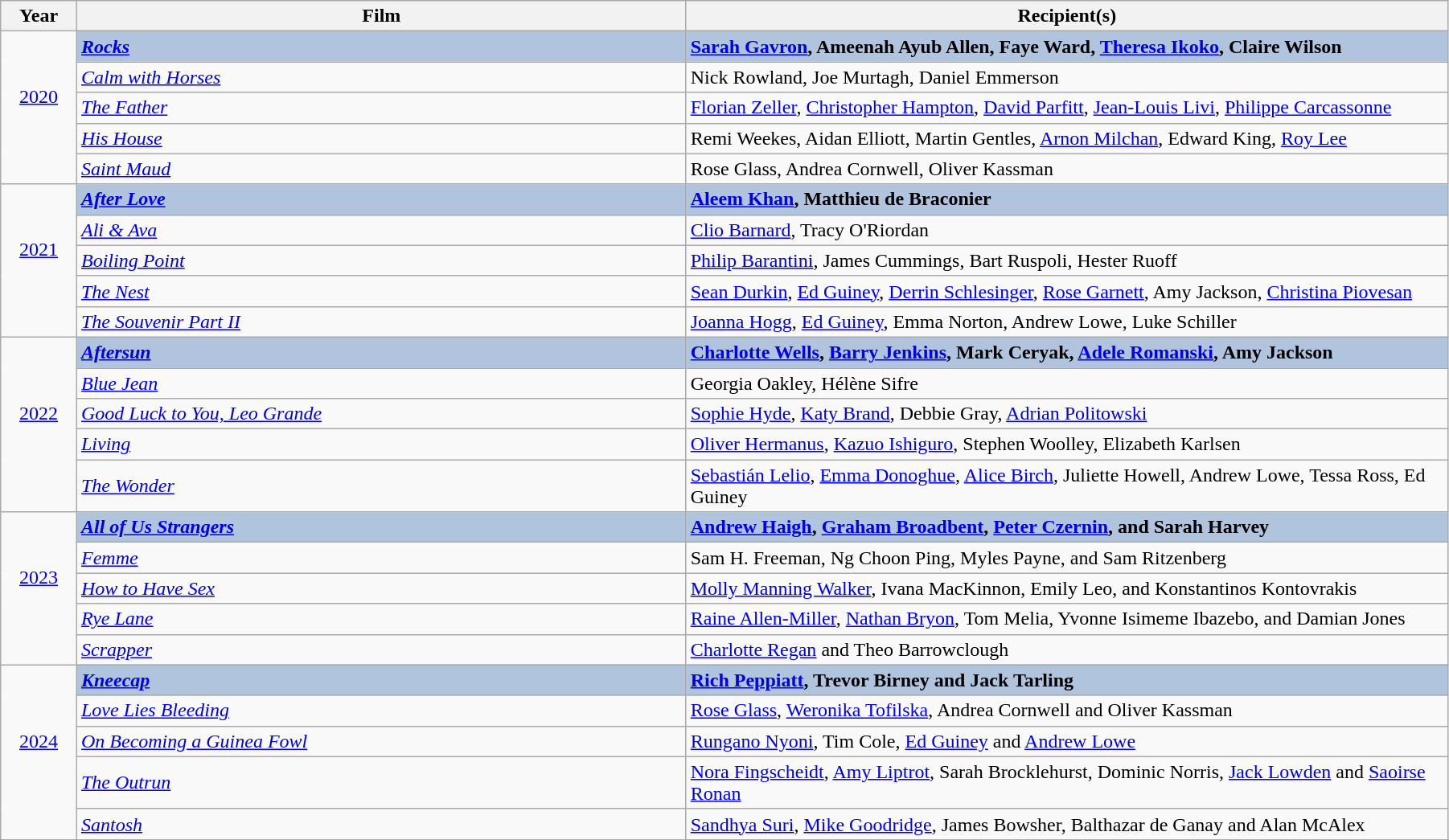<table class="wikitable" width="95%" cellpadding="5">
<tr>
<th width="5%">Year</th>
<th width="40%">Film</th>
<th width="50%">Recipient(s)</th>
</tr>
<tr>
<td rowspan="5" style="text-align:center;"><a href='#'>2020</a><br><br></td>
<td style="background:#B0C4DE"><strong><em><a href='#'>Rocks</a></em></strong></td>
<td style="background:#B0C4DE"><strong><a href='#'>Sarah Gavron</a>, Ameenah Ayub Allen, Faye Ward, <a href='#'>Theresa Ikoko</a>, Claire Wilson</strong></td>
</tr>
<tr>
<td><em><a href='#'>Calm with Horses</a></em></td>
<td>Nick Rowland, Joe Murtagh, Daniel Emmerson</td>
</tr>
<tr>
<td><em><a href='#'>The Father</a></em></td>
<td><a href='#'>Florian Zeller</a>, <a href='#'>Christopher Hampton</a>, <a href='#'>David Parfitt</a>, <a href='#'>Jean-Louis Livi</a>, <a href='#'>Philippe Carcassonne</a></td>
</tr>
<tr>
<td><em><a href='#'>His House</a></em></td>
<td>Remi Weekes, Aidan Elliott, Martin Gentles, <a href='#'>Arnon Milchan</a>, Edward King, <a href='#'>Roy Lee</a></td>
</tr>
<tr>
<td><em><a href='#'>Saint Maud</a></em></td>
<td>Rose Glass, Andrea Cornwell, Oliver Kassman</td>
</tr>
<tr>
<td rowspan="5" style="text-align:center;"><a href='#'>2021</a><br><br></td>
<td style="background:#B0C4DE"><strong><em><a href='#'>After Love</a></em></strong></td>
<td style="background:#B0C4DE"><strong><a href='#'>Aleem
Khan</a>, Matthieu de Braconier</strong></td>
</tr>
<tr>
<td><em><a href='#'>Ali & Ava</a></em></td>
<td><a href='#'>Clio Barnard</a>, Tracy O'Riordan</td>
</tr>
<tr>
<td><em><a href='#'>Boiling Point</a></em></td>
<td><a href='#'>Philip Barantini</a>, James Cummings, Bart Ruspoli, Hester Ruoff</td>
</tr>
<tr>
<td><em><a href='#'>The Nest</a></em></td>
<td><a href='#'>Sean Durkin</a>, <a href='#'>Ed Guiney</a>, <a href='#'>Derrin Schlesinger</a>, <a href='#'>Rose Garnett</a>, Amy Jackson, <a href='#'>Christina Piovesan</a></td>
</tr>
<tr>
<td><em><a href='#'>The Souvenir Part II</a></em></td>
<td><a href='#'>Joanna Hogg</a>, <a href='#'>Ed Guiney</a>, Emma Norton, Andrew Lowe, Luke Schiller</td>
</tr>
<tr>
<td rowspan="5" style="text-align:center;"><a href='#'>2022</a><br><br></td>
<td style="background:#B0C4DE"><strong><em><a href='#'>Aftersun</a></em></strong></td>
<td style="background:#B0C4DE"><strong><a href='#'>Charlotte Wells</a>, <a href='#'>Barry Jenkins</a>, Mark Ceryak, <a href='#'>Adele Romanski</a>, Amy Jackson</strong></td>
</tr>
<tr>
<td><em><a href='#'>Blue Jean</a></em></td>
<td>Georgia Oakley, Hélène Sifre</td>
</tr>
<tr>
<td><em><a href='#'>Good Luck to You, Leo Grande</a></em></td>
<td><a href='#'>Sophie Hyde</a>, <a href='#'>Katy Brand</a>, Debbie Gray, <a href='#'>Adrian Politowski</a></td>
</tr>
<tr>
<td><em><a href='#'>Living</a></em></td>
<td><a href='#'>Oliver Hermanus</a>, <a href='#'>Kazuo Ishiguro</a>, Stephen Woolley, Elizabeth Karlsen</td>
</tr>
<tr>
<td><em><a href='#'>The Wonder</a></em></td>
<td><a href='#'>Sebastián Lelio</a>, <a href='#'>Emma Donoghue</a>, <a href='#'>Alice Birch</a>, Juliette Howell, Andrew Lowe, Tessa Ross, Ed Guiney</td>
</tr>
<tr>
<td rowspan="5" style="text-align:center;"><a href='#'>2023</a><br><br></td>
<td style="background:#B0C4DE"><strong><em><a href='#'>All of Us Strangers</a></em></strong></td>
<td style="background:#B0C4DE"><strong><a href='#'>Andrew Haigh</a>, <a href='#'>Graham Broadbent</a>, <a href='#'>Peter Czernin</a>, and Sarah Harvey</strong></td>
</tr>
<tr>
<td><em><a href='#'>Femme</a></em></td>
<td>Sam H. Freeman, Ng Choon Ping, Myles Payne, and Sam Ritzenberg</td>
</tr>
<tr>
<td><em><a href='#'>How to Have Sex</a></em></td>
<td><a href='#'>Molly Manning Walker</a>, Ivana MacKinnon, Emily Leo, and Konstantinos Kontovrakis</td>
</tr>
<tr>
<td><em><a href='#'>Rye Lane</a></em></td>
<td><a href='#'>Raine Allen-Miller</a>, <a href='#'>Nathan Bryon</a>, Tom Melia, Yvonne Isimeme Ibazebo, and Damian Jones</td>
</tr>
<tr>
<td><em><a href='#'>Scrapper</a></em></td>
<td><a href='#'>Charlotte Regan</a> and Theo Barrowclough</td>
</tr>
<tr>
<td rowspan="5" style="text-align:center;"><a href='#'>2024</a><br><br></td>
<td style="background:#B0C4DE"><strong><em><a href='#'>Kneecap</a></em></strong></td>
<td style="background:#B0C4DE"><strong><a href='#'>Rich Peppiatt</a>, Trevor Birney and Jack Tarling</strong></td>
</tr>
<tr>
<td><em><a href='#'>Love Lies Bleeding</a></em></td>
<td><a href='#'>Rose Glass</a>, <a href='#'>Weronika Tofilska</a>, Andrea Cornwell and Oliver Kassman</td>
</tr>
<tr>
<td><em><a href='#'>On Becoming a Guinea Fowl</a></em></td>
<td><a href='#'>Rungano Nyoni</a>, Tim Cole, <a href='#'>Ed Guiney</a> and <a href='#'>Andrew Lowe</a></td>
</tr>
<tr>
<td><em><a href='#'>The Outrun</a></em></td>
<td><a href='#'>Nora Fingscheidt</a>, <a href='#'>Amy Liptrot</a>, Sarah Brocklehurst, Dominic Norris, <a href='#'>Jack Lowden</a> and <a href='#'>Saoirse Ronan</a></td>
</tr>
<tr>
<td><em><a href='#'>Santosh</a></em></td>
<td><a href='#'>Sandhya Suri</a>, <a href='#'>Mike Goodridge</a>, James Bowsher, Balthazar de Ganay and Alan McAlex</td>
</tr>
<tr>
</tr>
</table>
